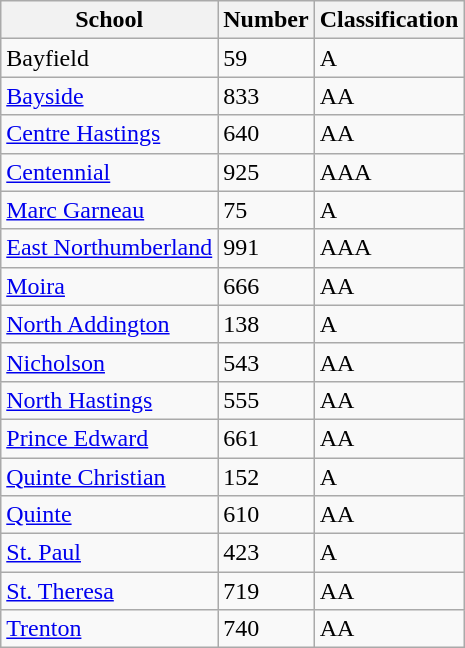<table class="wikitable sortable">
<tr>
<th>School</th>
<th>Number</th>
<th>Classification</th>
</tr>
<tr>
<td>Bayfield</td>
<td>59</td>
<td>A</td>
</tr>
<tr>
<td><a href='#'>Bayside</a></td>
<td>833</td>
<td>AA</td>
</tr>
<tr>
<td><a href='#'>Centre Hastings</a></td>
<td>640</td>
<td>AA</td>
</tr>
<tr>
<td><a href='#'>Centennial</a></td>
<td>925</td>
<td>AAA</td>
</tr>
<tr>
<td><a href='#'>Marc Garneau</a></td>
<td>75</td>
<td>A</td>
</tr>
<tr>
<td><a href='#'>East Northumberland</a></td>
<td>991</td>
<td>AAA</td>
</tr>
<tr>
<td><a href='#'>Moira</a></td>
<td>666</td>
<td>AA</td>
</tr>
<tr>
<td><a href='#'>North Addington</a></td>
<td>138</td>
<td>A</td>
</tr>
<tr>
<td><a href='#'>Nicholson</a></td>
<td>543</td>
<td>AA</td>
</tr>
<tr>
<td><a href='#'>North Hastings</a></td>
<td>555</td>
<td>AA</td>
</tr>
<tr>
<td><a href='#'>Prince Edward</a></td>
<td>661</td>
<td>AA</td>
</tr>
<tr>
<td><a href='#'>Quinte Christian</a></td>
<td>152</td>
<td>A</td>
</tr>
<tr>
<td><a href='#'>Quinte</a></td>
<td>610</td>
<td>AA</td>
</tr>
<tr>
<td><a href='#'>St. Paul</a></td>
<td>423</td>
<td>A</td>
</tr>
<tr>
<td><a href='#'>St. Theresa</a></td>
<td>719</td>
<td>AA</td>
</tr>
<tr>
<td><a href='#'>Trenton</a></td>
<td>740</td>
<td>AA</td>
</tr>
</table>
